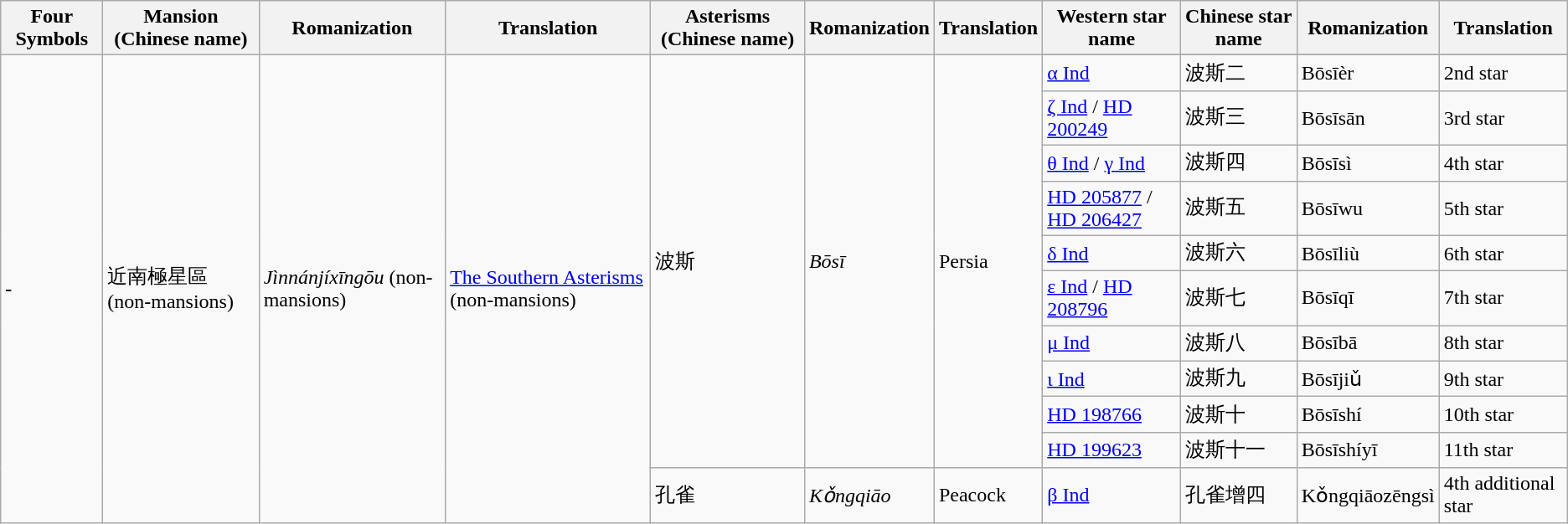<table class="wikitable">
<tr>
<th><strong>Four Symbols</strong></th>
<th><strong>Mansion (Chinese name)</strong></th>
<th><strong>Romanization</strong></th>
<th><strong>Translation</strong></th>
<th><strong>Asterisms (Chinese name)</strong></th>
<th><strong>Romanization</strong></th>
<th><strong>Translation</strong></th>
<th><strong>Western star name</strong></th>
<th><strong>Chinese star name</strong></th>
<th><strong>Romanization</strong></th>
<th><strong>Translation</strong></th>
</tr>
<tr>
<td rowspan="12"><strong>-</strong></td>
<td rowspan="12">近南極星區 (non-mansions)</td>
<td rowspan="12"><em>Jìnnánjíxīngōu</em> (non-mansions)</td>
<td rowspan="12"><a href='#'>The Southern Asterisms</a> (non-mansions)</td>
<td rowspan="11">波斯</td>
<td rowspan="11"><em>Bōsī</em></td>
<td rowspan="11">Persia</td>
</tr>
<tr>
<td><a href='#'>α Ind</a></td>
<td>波斯二</td>
<td>Bōsīèr</td>
<td>2nd star</td>
</tr>
<tr>
<td><a href='#'>ζ Ind</a> / <a href='#'>HD 200249</a></td>
<td>波斯三</td>
<td>Bōsīsān</td>
<td>3rd star</td>
</tr>
<tr>
<td><a href='#'>θ Ind</a> / <a href='#'>γ Ind</a></td>
<td>波斯四</td>
<td>Bōsīsì</td>
<td>4th star</td>
</tr>
<tr>
<td><a href='#'>HD 205877</a> / <a href='#'>HD 206427</a></td>
<td>波斯五</td>
<td>Bōsīwu</td>
<td>5th star</td>
</tr>
<tr>
<td><a href='#'>δ Ind</a></td>
<td>波斯六</td>
<td>Bōsīliù</td>
<td>6th star</td>
</tr>
<tr>
<td><a href='#'>ε Ind</a> / <a href='#'>HD 208796</a></td>
<td>波斯七</td>
<td>Bōsīqī</td>
<td>7th star</td>
</tr>
<tr>
<td><a href='#'>μ Ind</a></td>
<td>波斯八</td>
<td>Bōsībā</td>
<td>8th star</td>
</tr>
<tr>
<td><a href='#'>ι Ind</a></td>
<td>波斯九</td>
<td>Bōsījiǔ</td>
<td>9th star</td>
</tr>
<tr>
<td><a href='#'>HD 198766</a></td>
<td>波斯十</td>
<td>Bōsīshí</td>
<td>10th star</td>
</tr>
<tr>
<td><a href='#'>HD 199623</a></td>
<td>波斯十一</td>
<td>Bōsīshíyī</td>
<td>11th star</td>
</tr>
<tr>
<td>孔雀</td>
<td><em>Kǒngqiāo</em></td>
<td>Peacock</td>
<td><a href='#'>β Ind</a></td>
<td>孔雀增四</td>
<td>Kǒngqiāozēngsì</td>
<td>4th additional star</td>
</tr>
</table>
